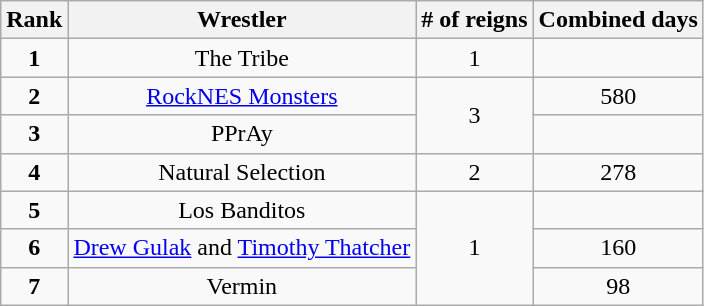<table class="wikitable sortable" style="text-align:center;">
<tr>
<th>Rank</th>
<th>Wrestler</th>
<th># of reigns</th>
<th>Combined days</th>
</tr>
<tr>
<td><strong>1</strong></td>
<td>The Tribe <br></td>
<td>1</td>
<td></td>
</tr>
<tr>
<td><strong>2</strong></td>
<td><a href='#'>RockNES Monsters</a> <br></td>
<td rowspan=2>3</td>
<td>580</td>
</tr>
<tr>
<td><strong>3</strong></td>
<td>PPrAy <br></td>
<td></td>
</tr>
<tr>
<td><strong>4</strong></td>
<td>Natural Selection <br></td>
<td>2</td>
<td>278</td>
</tr>
<tr>
<td><strong>5</strong></td>
<td>Los Banditos <br></td>
<td rowspan=3>1</td>
<td></td>
</tr>
<tr>
<td><strong>6</strong></td>
<td><a href='#'>Drew Gulak</a> and <a href='#'>Timothy Thatcher</a></td>
<td>160</td>
</tr>
<tr>
<td><strong>7</strong></td>
<td>Vermin <br></td>
<td>98</td>
</tr>
</table>
